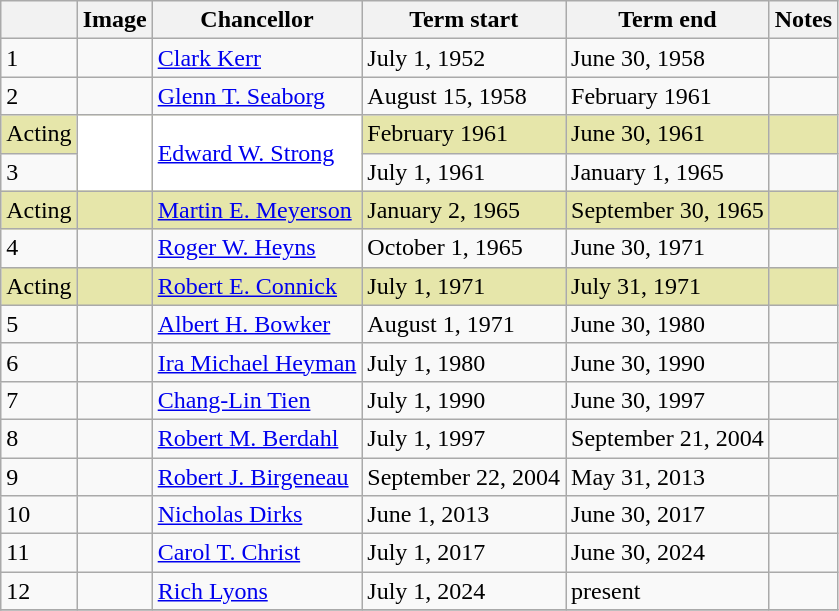<table class=wikitable style="text-align:left">
<tr>
<th></th>
<th>Image</th>
<th>Chancellor</th>
<th>Term start</th>
<th>Term end</th>
<th>Notes</th>
</tr>
<tr>
<td>1</td>
<td></td>
<td><a href='#'>Clark Kerr</a></td>
<td>July 1, 1952</td>
<td>June 30, 1958</td>
<td></td>
</tr>
<tr>
<td>2</td>
<td></td>
<td><a href='#'>Glenn T. Seaborg</a></td>
<td>August 15, 1958</td>
<td>February 1961</td>
<td></td>
</tr>
<tr bgcolor="#e6e6aa">
<td>Acting</td>
<td rowspan="2" bgcolor="#ffffff"></td>
<td rowspan="2" bgcolor="#ffffff"><a href='#'>Edward W. Strong</a></td>
<td>February 1961</td>
<td>June 30, 1961</td>
<td></td>
</tr>
<tr>
<td>3</td>
<td>July 1, 1961</td>
<td>January 1, 1965</td>
<td></td>
</tr>
<tr bgcolor="#e6e6aa">
<td>Acting</td>
<td></td>
<td><a href='#'>Martin E. Meyerson</a></td>
<td>January 2, 1965</td>
<td>September 30, 1965</td>
<td></td>
</tr>
<tr>
<td>4</td>
<td></td>
<td><a href='#'>Roger W. Heyns</a></td>
<td>October 1, 1965</td>
<td>June 30, 1971</td>
<td></td>
</tr>
<tr bgcolor="#e6e6aa">
<td>Acting</td>
<td></td>
<td><a href='#'>Robert E. Connick</a></td>
<td>July 1, 1971</td>
<td>July 31, 1971</td>
<td></td>
</tr>
<tr>
<td>5</td>
<td></td>
<td><a href='#'>Albert H. Bowker</a></td>
<td>August 1, 1971</td>
<td>June 30, 1980</td>
<td></td>
</tr>
<tr>
<td>6</td>
<td></td>
<td><a href='#'>Ira Michael Heyman</a></td>
<td>July 1, 1980</td>
<td>June 30, 1990</td>
<td></td>
</tr>
<tr>
<td>7</td>
<td></td>
<td><a href='#'>Chang-Lin Tien</a></td>
<td>July 1, 1990</td>
<td>June 30, 1997</td>
<td></td>
</tr>
<tr>
<td>8</td>
<td></td>
<td><a href='#'>Robert M. Berdahl</a></td>
<td>July 1, 1997</td>
<td nowrap>September 21, 2004</td>
<td></td>
</tr>
<tr>
<td>9</td>
<td></td>
<td><a href='#'>Robert J. Birgeneau</a></td>
<td nowrap>September 22, 2004</td>
<td>May 31, 2013</td>
<td></td>
</tr>
<tr>
<td>10</td>
<td></td>
<td><a href='#'>Nicholas Dirks</a></td>
<td>June 1, 2013</td>
<td>June 30, 2017</td>
<td></td>
</tr>
<tr>
<td>11</td>
<td></td>
<td><a href='#'>Carol T. Christ</a></td>
<td>July 1, 2017</td>
<td>June 30, 2024</td>
<td></td>
</tr>
<tr>
<td>12</td>
<td></td>
<td><a href='#'>Rich Lyons</a></td>
<td>July 1, 2024</td>
<td>present</td>
<td></td>
</tr>
<tr>
</tr>
</table>
